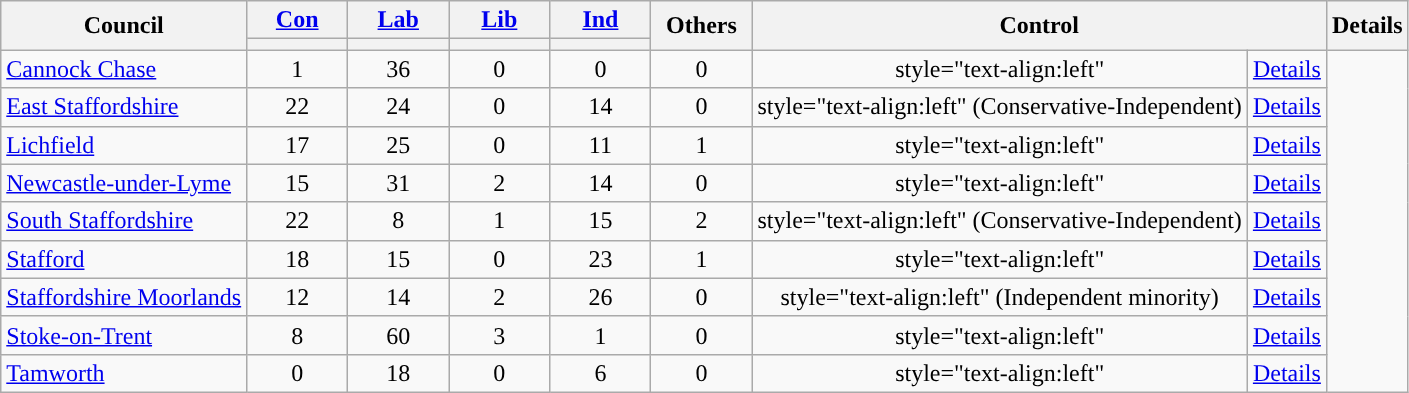<table class="wikitable" style="text-align:center;">
<tr>
<th rowspan=2>Council</th>
<th style="width:60px;"><a href='#'>Con</a></th>
<th style="width:60px;"><a href='#'>Lab</a></th>
<th style="width:60px;"><a href='#'>Lib</a></th>
<th style="width:60px;"><a href='#'>Ind</a></th>
<th style="width:60px;" rowspan=2>Others</th>
<th rowspan=2 colspan=2>Control</th>
<th rowspan=2>Details</th>
</tr>
<tr>
<th style="background:"></th>
<th style="background:"></th>
<th style="background:"></th>
<th style="background:"></th>
</tr>
<tr>
<td style="text-align:left"><a href='#'>Cannock Chase</a></td>
<td>1</td>
<td>36</td>
<td>0</td>
<td>0</td>
<td>0</td>
<td>style="text-align:left" </td>
<td style="text-align:left"><a href='#'>Details</a></td>
</tr>
<tr>
<td style="text-align:left"><a href='#'>East Staffordshire</a></td>
<td>22</td>
<td>24</td>
<td>0</td>
<td>14</td>
<td>0</td>
<td>style="text-align:left"  (Conservative-Independent)</td>
<td style="text-align:left"><a href='#'>Details</a></td>
</tr>
<tr>
<td style="text-align:left"><a href='#'>Lichfield</a></td>
<td>17</td>
<td>25</td>
<td>0</td>
<td>11</td>
<td>1</td>
<td>style="text-align:left" </td>
<td style="text-align:left"><a href='#'>Details</a></td>
</tr>
<tr>
<td style="text-align:left"><a href='#'>Newcastle-under-Lyme</a></td>
<td>15</td>
<td>31</td>
<td>2</td>
<td>14</td>
<td>0</td>
<td>style="text-align:left" </td>
<td style="text-align:left"><a href='#'>Details</a></td>
</tr>
<tr>
<td style="text-align:left"><a href='#'>South Staffordshire</a></td>
<td>22</td>
<td>8</td>
<td>1</td>
<td>15</td>
<td>2</td>
<td>style="text-align:left"  (Conservative-Independent)</td>
<td style="text-align:left"><a href='#'>Details</a></td>
</tr>
<tr>
<td style="text-align:left"><a href='#'>Stafford</a></td>
<td>18</td>
<td>15</td>
<td>0</td>
<td>23</td>
<td>1</td>
<td>style="text-align:left" </td>
<td style="text-align:left"><a href='#'>Details</a></td>
</tr>
<tr>
<td style="text-align:left"><a href='#'>Staffordshire Moorlands</a></td>
<td>12</td>
<td>14</td>
<td>2</td>
<td>26</td>
<td>0</td>
<td>style="text-align:left"  (Independent minority)</td>
<td style="text-align:left"><a href='#'>Details</a></td>
</tr>
<tr>
<td style="text-align:left"><a href='#'>Stoke-on-Trent</a></td>
<td>8</td>
<td>60</td>
<td>3</td>
<td>1</td>
<td>0</td>
<td>style="text-align:left" </td>
<td style="text-align:left"><a href='#'>Details</a></td>
</tr>
<tr>
<td style="text-align:left"><a href='#'>Tamworth</a></td>
<td>0</td>
<td>18</td>
<td>0</td>
<td>6</td>
<td>0</td>
<td>style="text-align:left" </td>
<td style="text-align:left"><a href='#'>Details</a></td>
</tr>
</table>
